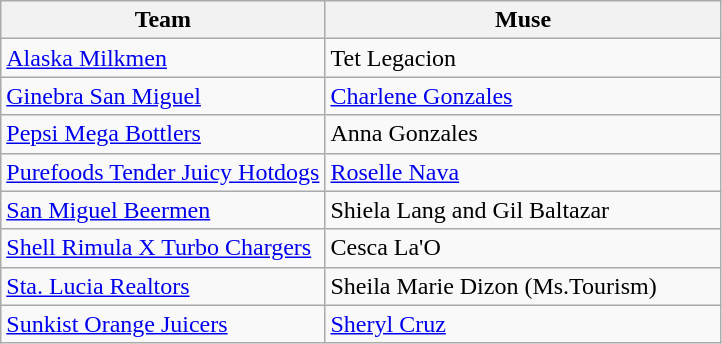<table class="wikitable sortable">
<tr>
<th style="width:45%;">Team</th>
<th style="width:55%;">Muse</th>
</tr>
<tr>
<td><a href='#'>Alaska Milkmen</a></td>
<td>Tet Legacion</td>
</tr>
<tr>
<td><a href='#'>Ginebra San Miguel</a></td>
<td><a href='#'>Charlene Gonzales</a></td>
</tr>
<tr>
<td><a href='#'>Pepsi Mega Bottlers</a></td>
<td>Anna Gonzales</td>
</tr>
<tr>
<td><a href='#'>Purefoods Tender Juicy Hotdogs</a></td>
<td><a href='#'>Roselle Nava</a></td>
</tr>
<tr>
<td><a href='#'>San Miguel Beermen</a></td>
<td>Shiela Lang and Gil Baltazar</td>
</tr>
<tr>
<td><a href='#'>Shell Rimula X Turbo Chargers</a></td>
<td>Cesca La'O</td>
</tr>
<tr>
<td><a href='#'>Sta. Lucia Realtors</a></td>
<td>Sheila Marie Dizon (Ms.Tourism)</td>
</tr>
<tr>
<td><a href='#'>Sunkist Orange Juicers</a></td>
<td><a href='#'>Sheryl Cruz</a></td>
</tr>
</table>
